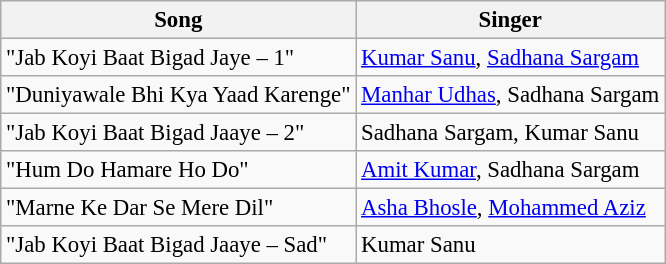<table class="wikitable" style="font-size:95%;">
<tr>
<th>Song</th>
<th>Singer</th>
</tr>
<tr>
<td>"Jab Koyi Baat Bigad Jaye – 1"</td>
<td><a href='#'>Kumar Sanu</a>, <a href='#'>Sadhana Sargam</a></td>
</tr>
<tr>
<td>"Duniyawale Bhi Kya Yaad Karenge"</td>
<td><a href='#'>Manhar Udhas</a>, Sadhana Sargam</td>
</tr>
<tr>
<td>"Jab Koyi Baat Bigad Jaaye – 2"</td>
<td>Sadhana Sargam, Kumar Sanu</td>
</tr>
<tr>
<td>"Hum Do Hamare Ho Do"</td>
<td><a href='#'>Amit Kumar</a>, Sadhana Sargam</td>
</tr>
<tr>
<td>"Marne Ke Dar Se Mere Dil"</td>
<td><a href='#'>Asha Bhosle</a>, <a href='#'>Mohammed Aziz</a></td>
</tr>
<tr>
<td>"Jab Koyi Baat Bigad Jaaye – Sad"</td>
<td>Kumar Sanu</td>
</tr>
</table>
